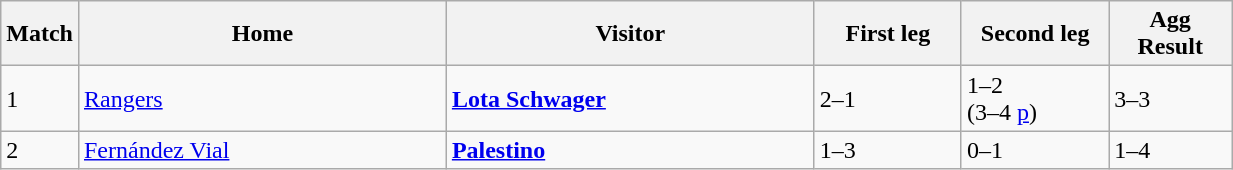<table class="wikitable" width=65%>
<tr>
<th width=6%>Match</th>
<th width=30%>Home</th>
<th width=30%>Visitor</th>
<th width=12%>First leg</th>
<th width=12%>Second leg</th>
<th width=12%>Agg Result</th>
</tr>
<tr>
<td>1</td>
<td><a href='#'>Rangers</a></td>
<td><strong><a href='#'>Lota Schwager</a></strong></td>
<td>2–1</td>
<td>1–2<br>(3–4 <a href='#'>p</a>)</td>
<td>3–3</td>
</tr>
<tr>
<td>2</td>
<td><a href='#'>Fernández Vial</a></td>
<td><strong><a href='#'>Palestino</a></strong></td>
<td>1–3</td>
<td>0–1</td>
<td>1–4</td>
</tr>
</table>
